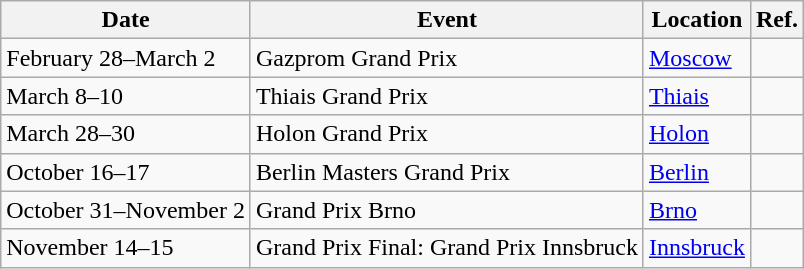<table class="wikitable sortable">
<tr>
<th>Date</th>
<th>Event</th>
<th>Location</th>
<th>Ref.</th>
</tr>
<tr>
<td>February 28–March 2</td>
<td>Gazprom Grand Prix</td>
<td> <a href='#'>Moscow</a></td>
<td></td>
</tr>
<tr>
<td>March 8–10</td>
<td>Thiais Grand Prix</td>
<td> <a href='#'>Thiais</a></td>
<td></td>
</tr>
<tr>
<td>March 28–30</td>
<td>Holon Grand Prix</td>
<td> <a href='#'>Holon</a></td>
<td></td>
</tr>
<tr>
<td>October 16–17</td>
<td>Berlin Masters Grand Prix</td>
<td> <a href='#'>Berlin</a></td>
<td></td>
</tr>
<tr>
<td>October 31–November 2</td>
<td>Grand Prix Brno</td>
<td> <a href='#'>Brno</a></td>
<td></td>
</tr>
<tr>
<td>November 14–15</td>
<td>Grand Prix Final: Grand Prix Innsbruck</td>
<td> <a href='#'>Innsbruck</a></td>
<td></td>
</tr>
</table>
